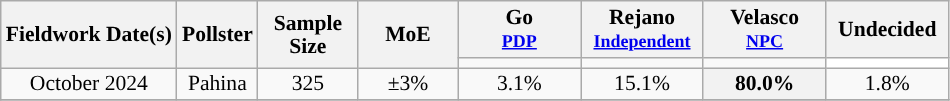<table class="wikitable" style="text-align:center;font-size:90%;line-height:15px">
<tr>
<th rowspan="2">Fieldwork Date(s)</th>
<th rowspan="2">Pollster</th>
<th rowspan="2" style="width:60px;">Sample Size</th>
<th rowspan="2" style="width:60px;">MoE</th>
<th style="width:75px;">Go<br><small><a href='#'>PDP</a></small></th>
<th style="width:75px;">Rejano<br><small><a href='#'>Independent</a></small></th>
<th style="width:75px;">Velasco<br><small><a href='#'>NPC</a></small></th>
<th style="width:75px;">Undecided</th>
</tr>
<tr>
<td style="background:"></td>
<td style="background:"></td>
<td style="background:"></td>
<td style="background:#FFFFFF;"></td>
</tr>
<tr>
<td>October 2024</td>
<td>Pahina</td>
<td>325</td>
<td>±3%</td>
<td>3.1%</td>
<td>15.1%</td>
<th style="background-color:#">80.0%</th>
<td>1.8%</td>
</tr>
<tr>
</tr>
</table>
